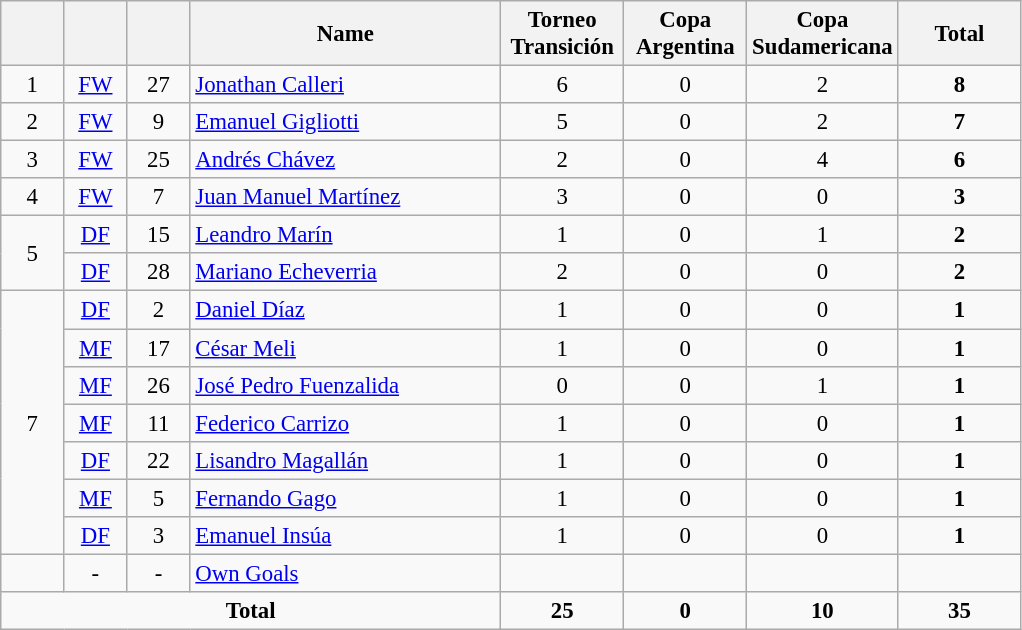<table class="wikitable sortable" style="font-size: 95%; text-align: center;">
<tr>
<th width=35></th>
<th width=35></th>
<th width=35></th>
<th width=200>Name</th>
<th width=75>Torneo Transición</th>
<th width= 75>Copa Argentina</th>
<th width= 75>Copa Sudamericana</th>
<th width= 75>Total</th>
</tr>
<tr>
<td>1</td>
<td><a href='#'>FW</a></td>
<td>27</td>
<td align=left> <a href='#'>Jonathan Calleri</a></td>
<td>6</td>
<td>0</td>
<td>2</td>
<td><strong>8</strong></td>
</tr>
<tr>
<td>2</td>
<td><a href='#'>FW</a></td>
<td>9</td>
<td align=left> <a href='#'>Emanuel Gigliotti</a></td>
<td>5</td>
<td>0</td>
<td>2</td>
<td><strong>7</strong></td>
</tr>
<tr>
<td>3</td>
<td><a href='#'>FW</a></td>
<td>25</td>
<td align=left> <a href='#'>Andrés Chávez</a></td>
<td>2</td>
<td>0</td>
<td>4</td>
<td><strong>6</strong></td>
</tr>
<tr>
<td>4</td>
<td><a href='#'>FW</a></td>
<td>7</td>
<td align=left> <a href='#'>Juan Manuel Martínez</a></td>
<td>3</td>
<td>0</td>
<td>0</td>
<td><strong>3</strong></td>
</tr>
<tr>
<td rowspan="2">5</td>
<td><a href='#'>DF</a></td>
<td>15</td>
<td align=left> <a href='#'>Leandro Marín</a></td>
<td>1</td>
<td>0</td>
<td>1</td>
<td><strong>2</strong></td>
</tr>
<tr>
<td><a href='#'>DF</a></td>
<td>28</td>
<td align=left> <a href='#'>Mariano Echeverria</a></td>
<td>2</td>
<td>0</td>
<td>0</td>
<td><strong>2</strong></td>
</tr>
<tr>
<td rowspan="7">7</td>
<td><a href='#'>DF</a></td>
<td>2</td>
<td align=left> <a href='#'>Daniel Díaz</a></td>
<td>1</td>
<td>0</td>
<td>0</td>
<td><strong>1</strong></td>
</tr>
<tr>
<td><a href='#'>MF</a></td>
<td>17</td>
<td align=left> <a href='#'>César Meli</a></td>
<td>1</td>
<td>0</td>
<td>0</td>
<td><strong>1</strong></td>
</tr>
<tr>
<td><a href='#'>MF</a></td>
<td>26</td>
<td align=left> <a href='#'>José Pedro Fuenzalida</a></td>
<td>0</td>
<td>0</td>
<td>1</td>
<td><strong>1</strong></td>
</tr>
<tr>
<td><a href='#'>MF</a></td>
<td>11</td>
<td align=left> <a href='#'>Federico Carrizo</a></td>
<td>1</td>
<td>0</td>
<td>0</td>
<td><strong>1</strong></td>
</tr>
<tr>
<td><a href='#'>DF</a></td>
<td>22</td>
<td align=left> <a href='#'>Lisandro Magallán</a></td>
<td>1</td>
<td>0</td>
<td>0</td>
<td><strong>1</strong></td>
</tr>
<tr>
<td><a href='#'>MF</a></td>
<td>5</td>
<td align=left> <a href='#'>Fernando Gago</a></td>
<td>1</td>
<td>0</td>
<td>0</td>
<td><strong>1</strong></td>
</tr>
<tr>
<td><a href='#'>DF</a></td>
<td>3</td>
<td align=left> <a href='#'>Emanuel Insúa</a></td>
<td>1</td>
<td>0</td>
<td>0</td>
<td><strong>1</strong></td>
</tr>
<tr>
<td></td>
<td>-</td>
<td>-</td>
<td align=left><a href='#'>Own Goals</a></td>
<td></td>
<td></td>
<td></td>
<td></td>
</tr>
<tr>
<td colspan=4><strong>Total</strong></td>
<td><strong>25</strong></td>
<td><strong>0</strong></td>
<td><strong>10</strong></td>
<td><strong>35</strong></td>
</tr>
</table>
